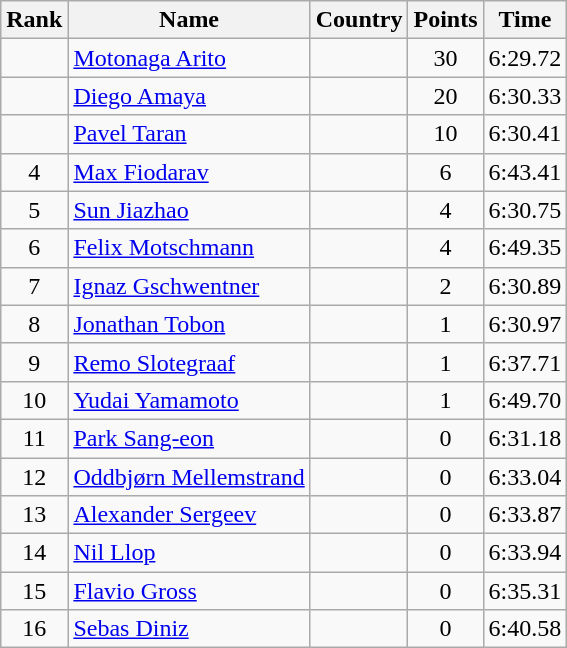<table class="wikitable sortable" style="text-align:center">
<tr>
<th>Rank</th>
<th>Name</th>
<th>Country</th>
<th>Points</th>
<th>Time</th>
</tr>
<tr>
<td></td>
<td align=left><a href='#'>Motonaga Arito</a></td>
<td align=left></td>
<td>30</td>
<td>6:29.72</td>
</tr>
<tr>
<td></td>
<td align=left><a href='#'>Diego Amaya</a></td>
<td align=left></td>
<td>20</td>
<td>6:30.33</td>
</tr>
<tr>
<td></td>
<td align=left><a href='#'>Pavel Taran</a></td>
<td align=left></td>
<td>10</td>
<td>6:30.41</td>
</tr>
<tr>
<td>4</td>
<td align=left><a href='#'>Max Fiodarav</a></td>
<td align=left></td>
<td>6</td>
<td>6:43.41</td>
</tr>
<tr>
<td>5</td>
<td align=left><a href='#'>Sun Jiazhao</a></td>
<td align=left></td>
<td>4</td>
<td>6:30.75</td>
</tr>
<tr>
<td>6</td>
<td align=left><a href='#'>Felix Motschmann</a></td>
<td align=left></td>
<td>4</td>
<td>6:49.35</td>
</tr>
<tr>
<td>7</td>
<td align=left><a href='#'>Ignaz Gschwentner</a></td>
<td align=left></td>
<td>2</td>
<td>6:30.89</td>
</tr>
<tr>
<td>8</td>
<td align=left><a href='#'>Jonathan Tobon</a></td>
<td align=left></td>
<td>1</td>
<td>6:30.97</td>
</tr>
<tr>
<td>9</td>
<td align=left><a href='#'>Remo Slotegraaf</a></td>
<td align=left></td>
<td>1</td>
<td>6:37.71</td>
</tr>
<tr>
<td>10</td>
<td align=left><a href='#'>Yudai Yamamoto</a></td>
<td align=left></td>
<td>1</td>
<td>6:49.70</td>
</tr>
<tr>
<td>11</td>
<td align=left><a href='#'>Park Sang-eon</a></td>
<td align=left></td>
<td>0</td>
<td>6:31.18</td>
</tr>
<tr>
<td>12</td>
<td align=left><a href='#'>Oddbjørn Mellemstrand</a></td>
<td align=left></td>
<td>0</td>
<td>6:33.04</td>
</tr>
<tr>
<td>13</td>
<td align=left><a href='#'>Alexander Sergeev</a></td>
<td align=left></td>
<td>0</td>
<td>6:33.87</td>
</tr>
<tr>
<td>14</td>
<td align=left><a href='#'>Nil Llop</a></td>
<td align=left></td>
<td>0</td>
<td>6:33.94</td>
</tr>
<tr>
<td>15</td>
<td align=left><a href='#'>Flavio Gross</a></td>
<td align=left></td>
<td>0</td>
<td>6:35.31</td>
</tr>
<tr>
<td>16</td>
<td align=left><a href='#'>Sebas Diniz</a></td>
<td align=left></td>
<td>0</td>
<td>6:40.58</td>
</tr>
</table>
